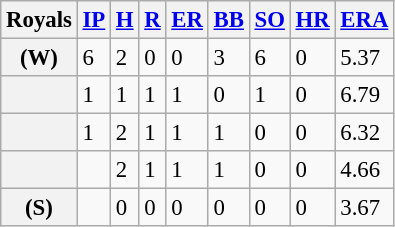<table class="wikitable sortable plainrowheaders" style="font-size:95%;">
<tr>
<th>Royals</th>
<th scope="col"><a href='#'>IP</a></th>
<th scope="col"><a href='#'>H</a></th>
<th scope="col"><a href='#'>R</a></th>
<th scope="col"><a href='#'>ER</a></th>
<th scope="col"><a href='#'>BB</a></th>
<th scope="col"><a href='#'>SO</a></th>
<th scope="col"><a href='#'>HR</a></th>
<th scope="col"><a href='#'>ERA</a></th>
</tr>
<tr>
<th scope="row"> (W)</th>
<td>6</td>
<td>2</td>
<td>0</td>
<td>0</td>
<td>3</td>
<td>6</td>
<td>0</td>
<td>5.37</td>
</tr>
<tr>
<th scope="row"></th>
<td>1</td>
<td>1</td>
<td>1</td>
<td>1</td>
<td>0</td>
<td>1</td>
<td>0</td>
<td>6.79</td>
</tr>
<tr>
<th scope="row"></th>
<td>1</td>
<td>2</td>
<td>1</td>
<td>1</td>
<td>1</td>
<td>0</td>
<td>0</td>
<td>6.32</td>
</tr>
<tr>
<th scope="row"></th>
<td></td>
<td>2</td>
<td>1</td>
<td>1</td>
<td>1</td>
<td>0</td>
<td>0</td>
<td>4.66</td>
</tr>
<tr>
<th scope="row"> (S)</th>
<td></td>
<td>0</td>
<td>0</td>
<td>0</td>
<td>0</td>
<td>0</td>
<td>0</td>
<td>3.67</td>
</tr>
</table>
